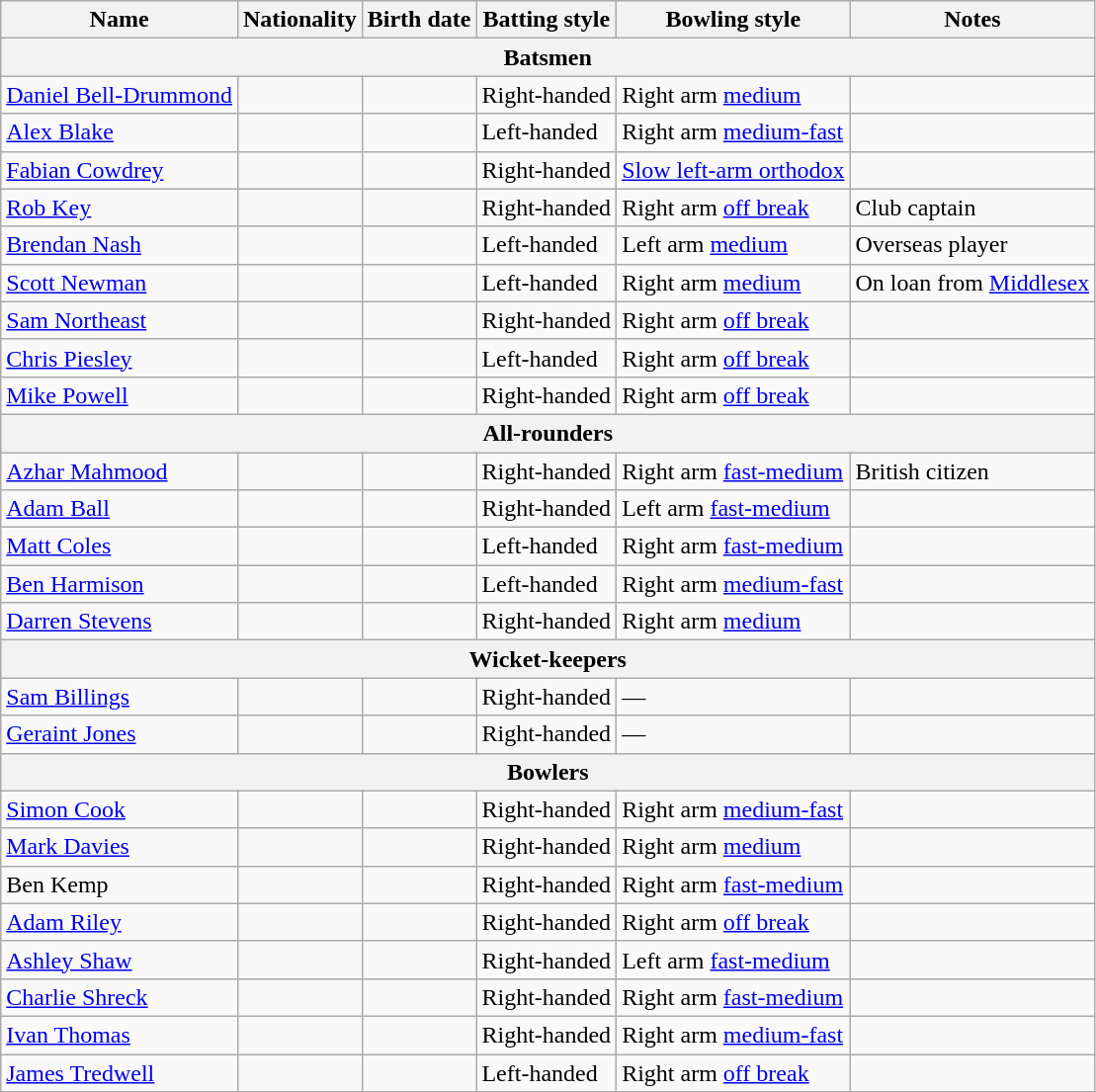<table class="wikitable">
<tr>
<th>Name</th>
<th>Nationality</th>
<th>Birth date</th>
<th>Batting style</th>
<th>Bowling style</th>
<th>Notes</th>
</tr>
<tr>
<th colspan="6">Batsmen</th>
</tr>
<tr>
<td><a href='#'>Daniel Bell-Drummond</a></td>
<td></td>
<td></td>
<td>Right-handed</td>
<td>Right arm <a href='#'>medium</a></td>
<td></td>
</tr>
<tr>
<td><a href='#'>Alex Blake</a></td>
<td></td>
<td></td>
<td>Left-handed</td>
<td>Right arm <a href='#'>medium-fast</a></td>
<td></td>
</tr>
<tr>
<td><a href='#'>Fabian Cowdrey</a></td>
<td></td>
<td></td>
<td>Right-handed</td>
<td><a href='#'>Slow left-arm orthodox</a></td>
<td></td>
</tr>
<tr>
<td><a href='#'>Rob Key</a></td>
<td></td>
<td></td>
<td>Right-handed</td>
<td>Right arm <a href='#'>off break</a></td>
<td>Club captain</td>
</tr>
<tr>
<td><a href='#'>Brendan Nash</a></td>
<td></td>
<td></td>
<td>Left-handed</td>
<td>Left arm <a href='#'>medium</a></td>
<td>Overseas player</td>
</tr>
<tr>
<td><a href='#'>Scott Newman</a></td>
<td></td>
<td></td>
<td>Left-handed</td>
<td>Right arm <a href='#'>medium</a></td>
<td>On loan from <a href='#'>Middlesex</a></td>
</tr>
<tr>
<td><a href='#'>Sam Northeast</a></td>
<td></td>
<td></td>
<td>Right-handed</td>
<td>Right arm <a href='#'>off break</a></td>
<td></td>
</tr>
<tr>
<td><a href='#'>Chris Piesley</a></td>
<td></td>
<td></td>
<td>Left-handed</td>
<td>Right arm <a href='#'>off break</a></td>
<td></td>
</tr>
<tr>
<td><a href='#'>Mike Powell</a></td>
<td></td>
<td></td>
<td>Right-handed</td>
<td>Right arm <a href='#'>off break</a></td>
<td></td>
</tr>
<tr>
<th colspan="6">All-rounders</th>
</tr>
<tr>
<td><a href='#'>Azhar Mahmood</a></td>
<td></td>
<td></td>
<td>Right-handed</td>
<td>Right arm <a href='#'>fast-medium</a></td>
<td>British citizen</td>
</tr>
<tr>
<td><a href='#'>Adam Ball</a></td>
<td></td>
<td></td>
<td>Right-handed</td>
<td>Left arm <a href='#'>fast-medium</a></td>
<td></td>
</tr>
<tr>
<td><a href='#'>Matt Coles</a></td>
<td></td>
<td></td>
<td>Left-handed</td>
<td>Right arm <a href='#'>fast-medium</a></td>
<td></td>
</tr>
<tr>
<td><a href='#'>Ben Harmison</a></td>
<td></td>
<td></td>
<td>Left-handed</td>
<td>Right arm <a href='#'>medium-fast</a></td>
<td></td>
</tr>
<tr>
<td><a href='#'>Darren Stevens</a></td>
<td></td>
<td></td>
<td>Right-handed</td>
<td>Right arm <a href='#'>medium</a></td>
<td></td>
</tr>
<tr>
<th colspan="6">Wicket-keepers</th>
</tr>
<tr>
<td><a href='#'>Sam Billings</a></td>
<td></td>
<td></td>
<td>Right-handed</td>
<td>—</td>
<td></td>
</tr>
<tr>
<td><a href='#'>Geraint Jones</a></td>
<td></td>
<td></td>
<td>Right-handed</td>
<td>—</td>
<td></td>
</tr>
<tr>
<th colspan="6">Bowlers</th>
</tr>
<tr>
<td><a href='#'>Simon Cook</a></td>
<td></td>
<td></td>
<td>Right-handed</td>
<td>Right arm <a href='#'>medium-fast</a></td>
<td></td>
</tr>
<tr>
<td><a href='#'>Mark Davies</a></td>
<td></td>
<td></td>
<td>Right-handed</td>
<td>Right arm <a href='#'>medium</a></td>
<td></td>
</tr>
<tr>
<td>Ben Kemp</td>
<td></td>
<td></td>
<td>Right-handed</td>
<td>Right arm <a href='#'>fast-medium</a></td>
<td></td>
</tr>
<tr>
<td><a href='#'>Adam Riley</a></td>
<td></td>
<td></td>
<td>Right-handed</td>
<td>Right arm <a href='#'>off break</a></td>
<td></td>
</tr>
<tr>
<td><a href='#'>Ashley Shaw</a></td>
<td></td>
<td></td>
<td>Right-handed</td>
<td>Left arm <a href='#'>fast-medium</a></td>
<td></td>
</tr>
<tr>
<td><a href='#'>Charlie Shreck</a></td>
<td></td>
<td></td>
<td>Right-handed</td>
<td>Right arm <a href='#'>fast-medium</a></td>
<td></td>
</tr>
<tr>
<td><a href='#'>Ivan Thomas</a></td>
<td></td>
<td></td>
<td>Right-handed</td>
<td>Right arm <a href='#'>medium-fast</a></td>
<td></td>
</tr>
<tr>
<td><a href='#'>James Tredwell</a></td>
<td></td>
<td></td>
<td>Left-handed</td>
<td>Right arm <a href='#'>off break</a></td>
<td></td>
</tr>
</table>
